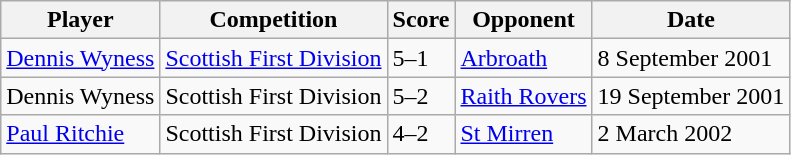<table class="wikitable">
<tr>
<th>Player</th>
<th>Competition</th>
<th>Score</th>
<th>Opponent</th>
<th>Date</th>
</tr>
<tr>
<td> <a href='#'>Dennis Wyness</a></td>
<td><a href='#'>Scottish First Division</a></td>
<td>5–1</td>
<td><a href='#'>Arbroath</a></td>
<td>8 September 2001</td>
</tr>
<tr>
<td> Dennis Wyness</td>
<td>Scottish First Division</td>
<td>5–2</td>
<td><a href='#'>Raith Rovers</a></td>
<td>19 September 2001</td>
</tr>
<tr>
<td> <a href='#'>Paul Ritchie</a></td>
<td>Scottish First Division</td>
<td>4–2</td>
<td><a href='#'>St Mirren</a></td>
<td>2 March 2002</td>
</tr>
</table>
